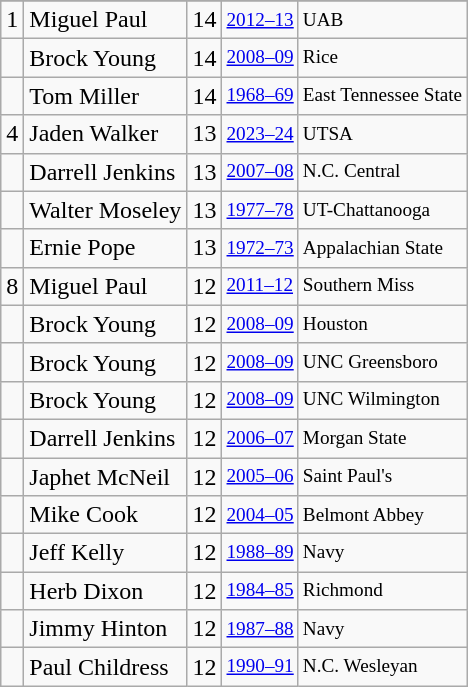<table class="wikitable">
<tr>
</tr>
<tr>
<td>1</td>
<td>Miguel Paul</td>
<td>14</td>
<td style="font-size:80%;"><a href='#'>2012–13</a></td>
<td style="font-size:80%;">UAB</td>
</tr>
<tr>
<td></td>
<td>Brock Young</td>
<td>14</td>
<td style="font-size:80%;"><a href='#'>2008–09</a></td>
<td style="font-size:80%;">Rice</td>
</tr>
<tr>
<td></td>
<td>Tom Miller</td>
<td>14</td>
<td style="font-size:80%;"><a href='#'>1968–69</a></td>
<td style="font-size:80%;">East Tennessee State</td>
</tr>
<tr>
<td>4</td>
<td>Jaden Walker</td>
<td>13</td>
<td style="font-size:80%;"><a href='#'>2023–24</a></td>
<td style="font-size:80%;">UTSA</td>
</tr>
<tr>
<td></td>
<td>Darrell Jenkins</td>
<td>13</td>
<td style="font-size:80%;"><a href='#'>2007–08</a></td>
<td style="font-size:80%;">N.C. Central</td>
</tr>
<tr>
<td></td>
<td>Walter Moseley</td>
<td>13</td>
<td style="font-size:80%;"><a href='#'>1977–78</a></td>
<td style="font-size:80%;">UT-Chattanooga</td>
</tr>
<tr>
<td></td>
<td>Ernie Pope</td>
<td>13</td>
<td style="font-size:80%;"><a href='#'>1972–73</a></td>
<td style="font-size:80%;">Appalachian State</td>
</tr>
<tr>
<td>8</td>
<td>Miguel Paul</td>
<td>12</td>
<td style="font-size:80%;"><a href='#'>2011–12</a></td>
<td style="font-size:80%;">Southern Miss</td>
</tr>
<tr>
<td></td>
<td>Brock Young</td>
<td>12</td>
<td style="font-size:80%;"><a href='#'>2008–09</a></td>
<td style="font-size:80%;">Houston</td>
</tr>
<tr>
<td></td>
<td>Brock Young</td>
<td>12</td>
<td style="font-size:80%;"><a href='#'>2008–09</a></td>
<td style="font-size:80%;">UNC Greensboro</td>
</tr>
<tr>
<td></td>
<td>Brock Young</td>
<td>12</td>
<td style="font-size:80%;"><a href='#'>2008–09</a></td>
<td style="font-size:80%;">UNC Wilmington</td>
</tr>
<tr>
<td></td>
<td>Darrell Jenkins</td>
<td>12</td>
<td style="font-size:80%;"><a href='#'>2006–07</a></td>
<td style="font-size:80%;">Morgan State</td>
</tr>
<tr>
<td></td>
<td>Japhet McNeil</td>
<td>12</td>
<td style="font-size:80%;"><a href='#'>2005–06</a></td>
<td style="font-size:80%;">Saint Paul's</td>
</tr>
<tr>
<td></td>
<td>Mike Cook</td>
<td>12</td>
<td style="font-size:80%;"><a href='#'>2004–05</a></td>
<td style="font-size:80%;">Belmont Abbey</td>
</tr>
<tr>
<td></td>
<td>Jeff Kelly</td>
<td>12</td>
<td style="font-size:80%;"><a href='#'>1988–89</a></td>
<td style="font-size:80%;">Navy</td>
</tr>
<tr>
<td></td>
<td>Herb Dixon</td>
<td>12</td>
<td style="font-size:80%;"><a href='#'>1984–85</a></td>
<td style="font-size:80%;">Richmond</td>
</tr>
<tr>
<td></td>
<td>Jimmy Hinton</td>
<td>12</td>
<td style="font-size:80%;"><a href='#'>1987–88</a></td>
<td style="font-size:80%;">Navy</td>
</tr>
<tr>
<td></td>
<td>Paul Childress</td>
<td>12</td>
<td style="font-size:80%;"><a href='#'>1990–91</a></td>
<td style="font-size:80%;">N.C. Wesleyan</td>
</tr>
</table>
